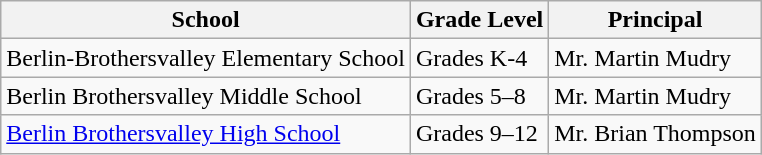<table class="wikitable">
<tr>
<th>School</th>
<th>Grade Level</th>
<th>Principal</th>
</tr>
<tr>
<td>Berlin-Brothersvalley Elementary School</td>
<td>Grades K-4</td>
<td>Mr. Martin Mudry</td>
</tr>
<tr>
<td>Berlin Brothersvalley Middle School</td>
<td>Grades 5–8</td>
<td>Mr. Martin Mudry</td>
</tr>
<tr>
<td><a href='#'>Berlin Brothersvalley High School</a></td>
<td>Grades 9–12</td>
<td>Mr. Brian Thompson</td>
</tr>
</table>
